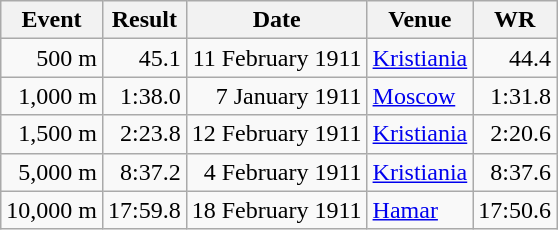<table class="wikitable">
<tr>
<th>Event</th>
<th>Result</th>
<th>Date</th>
<th>Venue</th>
<th>WR</th>
</tr>
<tr align="right">
<td>500 m</td>
<td>45.1</td>
<td>11 February 1911</td>
<td align="left"><a href='#'>Kristiania</a></td>
<td>44.4</td>
</tr>
<tr align="right">
<td>1,000 m</td>
<td>1:38.0</td>
<td>7 January 1911</td>
<td align="left"><a href='#'>Moscow</a></td>
<td>1:31.8</td>
</tr>
<tr align="right">
<td>1,500 m</td>
<td>2:23.8</td>
<td>12 February 1911</td>
<td align="left"><a href='#'>Kristiania</a></td>
<td>2:20.6</td>
</tr>
<tr align="right">
<td>5,000 m</td>
<td>8:37.2</td>
<td>4 February 1911</td>
<td align="left"><a href='#'>Kristiania</a></td>
<td>8:37.6</td>
</tr>
<tr align="right">
<td>10,000 m</td>
<td>17:59.8</td>
<td>18 February 1911</td>
<td align="left"><a href='#'>Hamar</a></td>
<td>17:50.6</td>
</tr>
</table>
